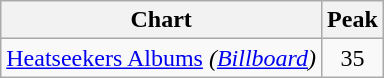<table class="wikitable">
<tr>
<th scope="col">Chart</th>
<th scope="col">Peak</th>
</tr>
<tr>
<td scope="row"><a href='#'>Heatseekers Albums</a> <em>(<a href='#'>Billboard</a>)</em></td>
<td align="center">35</td>
</tr>
</table>
